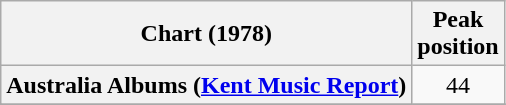<table class="wikitable sortable plainrowheaders" style="text-align:center">
<tr>
<th scope="col">Chart (1978)</th>
<th scope="col">Peak<br>position</th>
</tr>
<tr>
<th scope="row">Australia Albums (<a href='#'>Kent Music Report</a>)</th>
<td>44</td>
</tr>
<tr>
</tr>
<tr>
</tr>
</table>
